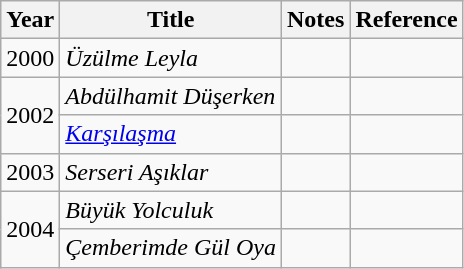<table class="wikitable">
<tr>
<th>Year</th>
<th>Title</th>
<th>Notes</th>
<th>Reference</th>
</tr>
<tr>
<td>2000</td>
<td><em>Üzülme Leyla</em></td>
<td></td>
<td></td>
</tr>
<tr>
<td rowspan="2">2002</td>
<td><em>Abdülhamit Düşerken</em></td>
<td></td>
<td></td>
</tr>
<tr>
<td><em><a href='#'>Karşılaşma</a></em></td>
<td></td>
<td></td>
</tr>
<tr>
<td>2003</td>
<td><em>Serseri Aşıklar</em></td>
<td></td>
<td></td>
</tr>
<tr>
<td rowspan="2">2004</td>
<td><em>Büyük Yolculuk</em></td>
<td></td>
<td></td>
</tr>
<tr>
<td><em>Çemberimde Gül Oya</em></td>
<td></td>
<td></td>
</tr>
</table>
